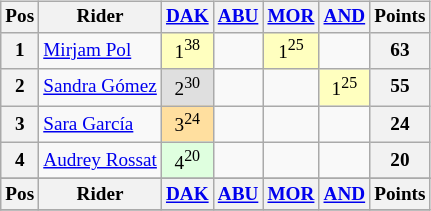<table class="wikitable" style="font-size: 80%; text-align: center; display: inline-table;">
<tr valign="top">
<th valign="middle">Pos</th>
<th valign="middle">Rider</th>
<th><a href='#'>DAK</a><br></th>
<th><a href='#'>ABU</a><br></th>
<th><a href='#'>MOR</a><br></th>
<th><a href='#'>AND</a><br></th>
<th valign="middle">Points</th>
</tr>
<tr>
<th>1</th>
<td align=left> <a href='#'>Mirjam Pol</a></td>
<td style="background:#ffffbf;">1<sup>38</sup></td>
<td></td>
<td style="background:#ffffbf;">1<sup>25</sup></td>
<td></td>
<th>63</th>
</tr>
<tr>
<th>2</th>
<td align=left> <a href='#'>Sandra Gómez</a></td>
<td style="background:#dfdfdf;">2<sup>30</sup></td>
<td></td>
<td></td>
<td style="background:#ffffbf;">1<sup>25</sup></td>
<th>55</th>
</tr>
<tr>
<th>3</th>
<td align=left> <a href='#'>Sara García</a></td>
<td style="background:#ffdf9f;">3<sup>24</sup></td>
<td></td>
<td></td>
<td></td>
<th>24</th>
</tr>
<tr>
<th>4</th>
<td align=left> <a href='#'>Audrey Rossat</a></td>
<td style="background:#dfffdf;">4<sup>20</sup></td>
<td></td>
<td></td>
<td></td>
<th>20</th>
</tr>
<tr>
</tr>
<tr valign="top">
<th valign="middle">Pos</th>
<th valign="middle">Rider</th>
<th><a href='#'>DAK</a><br></th>
<th><a href='#'>ABU</a><br></th>
<th><a href='#'>MOR</a><br></th>
<th><a href='#'>AND</a><br></th>
<th valign="middle">Points</th>
</tr>
<tr>
</tr>
</table>
